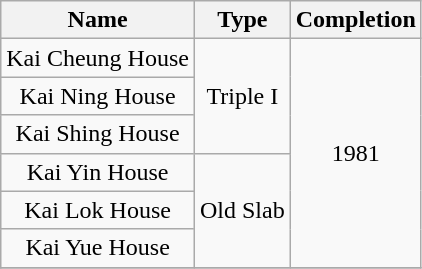<table class="wikitable" style="text-align: center">
<tr>
<th>Name</th>
<th>Type</th>
<th>Completion</th>
</tr>
<tr>
<td>Kai Cheung House</td>
<td rowspan="3">Triple I</td>
<td rowspan="6">1981</td>
</tr>
<tr>
<td>Kai Ning House</td>
</tr>
<tr>
<td>Kai Shing House</td>
</tr>
<tr>
<td>Kai Yin House</td>
<td rowspan="3">Old Slab</td>
</tr>
<tr>
<td>Kai Lok House</td>
</tr>
<tr>
<td>Kai Yue House</td>
</tr>
<tr>
</tr>
</table>
